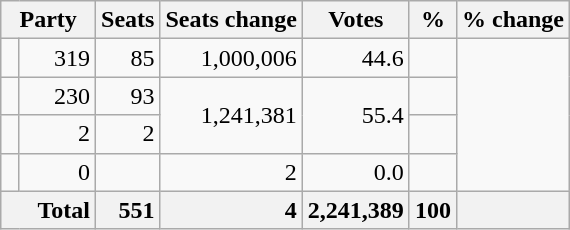<table class="wikitable sortable">
<tr>
<th colspan=2>Party</th>
<th>Seats</th>
<th>Seats change</th>
<th>Votes</th>
<th>%</th>
<th>% change</th>
</tr>
<tr>
<td></td>
<td align=right>319</td>
<td align=right>85</td>
<td align=right>1,000,006</td>
<td align=right>44.6</td>
<td align=right></td>
</tr>
<tr>
<td></td>
<td align=right>230</td>
<td align=right>93</td>
<td rowspan=2 align=right>1,241,381</td>
<td rowspan=2 align=right>55.4</td>
<td align=right></td>
</tr>
<tr>
<td></td>
<td align=right>2</td>
<td align=right>2</td>
<td align=right></td>
</tr>
<tr>
<td></td>
<td align=right>0</td>
<td align=right></td>
<td align=right>2</td>
<td align=right>0.0</td>
<td align=right></td>
</tr>
<tr class="sortbottom" style="font-weight: bold; text-align: right; background: #f2f2f2;">
<th colspan="2" style="padding-left: 1.5em; text-align: left;">Total</th>
<td align=right>551</td>
<td align=right>4</td>
<td align=right>2,241,389</td>
<td align=right>100</td>
<td align=right></td>
</tr>
</table>
